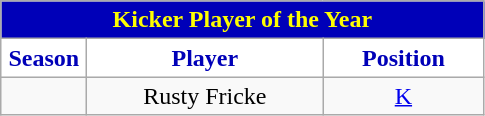<table class="wikitable sortable" style="text-align:center">
<tr>
<td colspan="4" style="background:#0000B8; color:yellow;"><strong>Kicker Player of the Year</strong></td>
</tr>
<tr>
<th style="width:50px; background:white; color:#0000B8;">Season</th>
<th style="width:150px; background:white; color:#0000B8;">Player</th>
<th style="width:100px; background:white; color:#0000B8;">Position</th>
</tr>
<tr>
<td></td>
<td>Rusty Fricke</td>
<td><a href='#'>K</a></td>
</tr>
</table>
